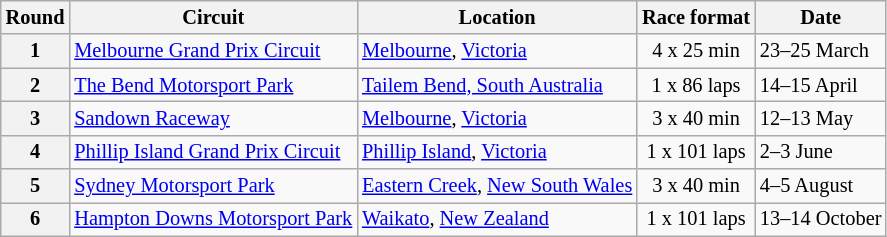<table class="wikitable" style="font-size: 85%">
<tr>
<th>Round</th>
<th>Circuit</th>
<th>Location</th>
<th>Race format</th>
<th>Date</th>
</tr>
<tr>
<th>1</th>
<td><a href='#'>Melbourne Grand Prix Circuit</a></td>
<td><a href='#'>Melbourne</a>, <a href='#'>Victoria</a></td>
<td align=center>4 x 25 min</td>
<td>23–25 March</td>
</tr>
<tr>
<th>2</th>
<td><a href='#'>The Bend Motorsport Park</a></td>
<td><a href='#'>Tailem Bend, South Australia</a></td>
<td align=center>1 x 86 laps</td>
<td>14–15 April</td>
</tr>
<tr>
<th>3</th>
<td><a href='#'>Sandown Raceway</a></td>
<td><a href='#'>Melbourne</a>, <a href='#'>Victoria</a></td>
<td align=center>3 x 40 min</td>
<td>12–13 May</td>
</tr>
<tr>
<th>4</th>
<td><a href='#'>Phillip Island Grand Prix Circuit</a></td>
<td><a href='#'>Phillip Island</a>, <a href='#'>Victoria</a></td>
<td align=center>1 x 101 laps</td>
<td>2–3 June</td>
</tr>
<tr>
<th>5</th>
<td><a href='#'>Sydney Motorsport Park</a></td>
<td><a href='#'>Eastern Creek</a>, <a href='#'>New South Wales</a></td>
<td align=center>3 x 40 min</td>
<td>4–5 August</td>
</tr>
<tr>
<th>6</th>
<td><a href='#'>Hampton Downs Motorsport Park</a></td>
<td><a href='#'>Waikato</a>, <a href='#'>New Zealand</a></td>
<td align=center>1 x 101 laps</td>
<td>13–14 October</td>
</tr>
</table>
